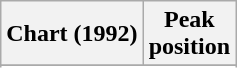<table class="wikitable sortable">
<tr>
<th align="left">Chart (1992)</th>
<th align="center">Peak<br>position</th>
</tr>
<tr>
</tr>
<tr>
</tr>
</table>
